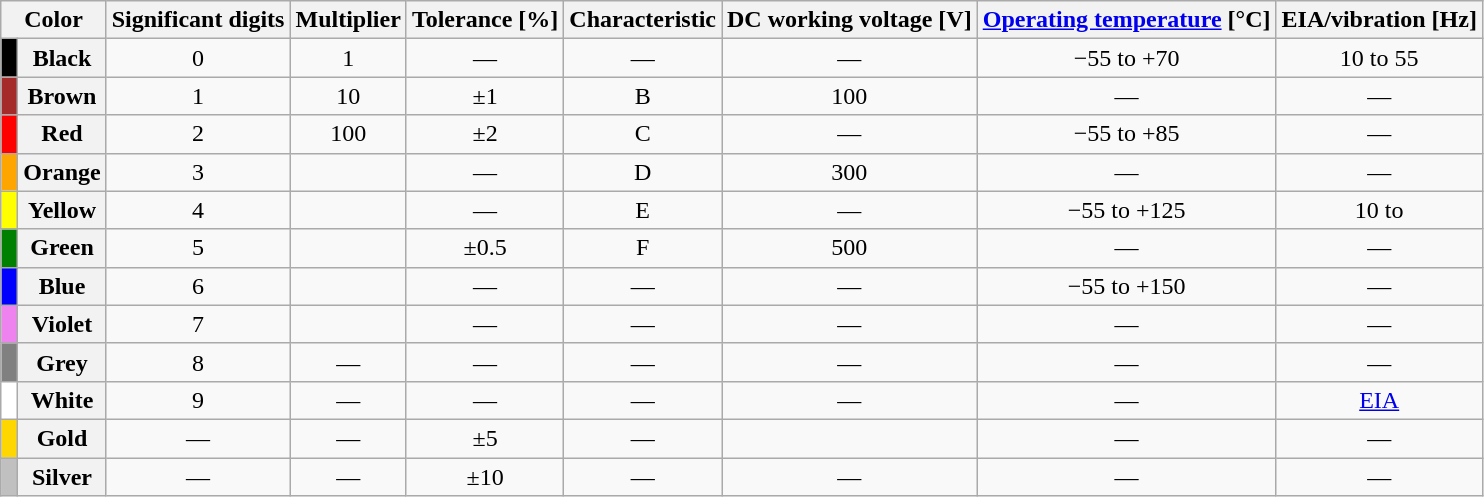<table class="wikitable" style="text-align:center;">
<tr>
<th colspan="2">Color</th>
<th>Significant digits</th>
<th>Multiplier</th>
<th>Tolerance [%]</th>
<th>Characteristic</th>
<th>DC working voltage [V]</th>
<th><a href='#'>Operating temperature</a> [°C]</th>
<th>EIA/vibration [Hz]</th>
</tr>
<tr>
<td style="background-color:black"> </td>
<th>Black</th>
<td>0</td>
<td>1</td>
<td>—</td>
<td>—</td>
<td>—</td>
<td>−55 to +70</td>
<td>10 to 55</td>
</tr>
<tr>
<td style="background-color:brown"></td>
<th>Brown</th>
<td>1</td>
<td>10</td>
<td>±1</td>
<td>B</td>
<td>100</td>
<td>—</td>
<td>—</td>
</tr>
<tr>
<td style="background-color:red"></td>
<th>Red</th>
<td>2</td>
<td>100</td>
<td>±2</td>
<td>C</td>
<td>—</td>
<td>−55 to +85</td>
<td>—</td>
</tr>
<tr>
<td style="background-color:orange"></td>
<th>Orange</th>
<td>3</td>
<td></td>
<td>—</td>
<td>D</td>
<td>300</td>
<td>—</td>
<td>—</td>
</tr>
<tr>
<td style="background-color:yellow"></td>
<th>Yellow</th>
<td>4</td>
<td></td>
<td>—</td>
<td>E</td>
<td>—</td>
<td>−55 to +125</td>
<td>10 to </td>
</tr>
<tr>
<td style="background-color:green"></td>
<th>Green</th>
<td>5</td>
<td></td>
<td>±0.5</td>
<td>F</td>
<td>500</td>
<td>—</td>
<td>—</td>
</tr>
<tr>
<td style="background-color:blue"></td>
<th>Blue</th>
<td>6</td>
<td></td>
<td>—</td>
<td>—</td>
<td>—</td>
<td>−55 to +150</td>
<td>—</td>
</tr>
<tr>
<td style="background-color:violet"></td>
<th>Violet</th>
<td>7</td>
<td></td>
<td>—</td>
<td>—</td>
<td>—</td>
<td>—</td>
<td>—</td>
</tr>
<tr>
<td style="background-color:grey"></td>
<th>Grey</th>
<td>8</td>
<td>—</td>
<td>—</td>
<td>—</td>
<td>—</td>
<td>—</td>
<td>—</td>
</tr>
<tr>
<td style="background-color:white"></td>
<th>White</th>
<td>9</td>
<td>—</td>
<td>—</td>
<td>—</td>
<td>—</td>
<td>—</td>
<td><a href='#'>EIA</a></td>
</tr>
<tr>
<td style="background-color:gold"></td>
<th>Gold</th>
<td>—</td>
<td>—</td>
<td>±5</td>
<td>—</td>
<td></td>
<td>—</td>
<td>—</td>
</tr>
<tr>
<td style="background-color:silver"></td>
<th>Silver</th>
<td>—</td>
<td>—</td>
<td>±10</td>
<td>—</td>
<td>—</td>
<td>—</td>
<td>—</td>
</tr>
</table>
